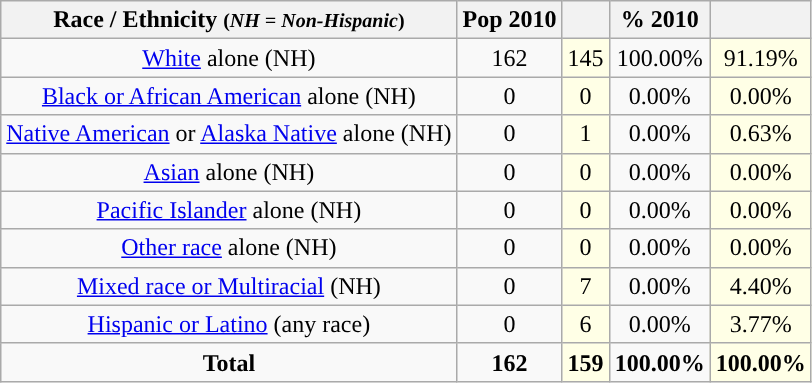<table class="wikitable" style="text-align:center;">
<tr>
<th>Race / Ethnicity <small>(<em>NH = Non-Hispanic</em>)</small></th>
<th>Pop 2010</th>
<th></th>
<th>% 2010</th>
<th></th>
</tr>
<tr>
<td><a href='#'>White</a> alone (NH)</td>
<td>162</td>
<td style='background: #ffffe6;'>145</td>
<td>100.00%</td>
<td style='background: #ffffe6;'>91.19%</td>
</tr>
<tr>
<td><a href='#'>Black or African American</a> alone (NH)</td>
<td>0</td>
<td style='background: #ffffe6;'>0</td>
<td>0.00%</td>
<td style='background: #ffffe6;'>0.00%</td>
</tr>
<tr>
<td><a href='#'>Native American</a> or <a href='#'>Alaska Native</a> alone (NH)</td>
<td>0</td>
<td style='background: #ffffe6;'>1</td>
<td>0.00%</td>
<td style='background: #ffffe6;'>0.63%</td>
</tr>
<tr>
<td><a href='#'>Asian</a> alone (NH)</td>
<td>0</td>
<td style='background: #ffffe6;'>0</td>
<td>0.00%</td>
<td style='background: #ffffe6;'>0.00%</td>
</tr>
<tr>
<td><a href='#'>Pacific Islander</a> alone (NH)</td>
<td>0</td>
<td style='background: #ffffe6;'>0</td>
<td>0.00%</td>
<td style='background: #ffffe6;'>0.00%</td>
</tr>
<tr>
<td><a href='#'>Other race</a> alone (NH)</td>
<td>0</td>
<td style='background: #ffffe6;'>0</td>
<td>0.00%</td>
<td style='background: #ffffe6;'>0.00%</td>
</tr>
<tr>
<td><a href='#'>Mixed race or Multiracial</a> (NH)</td>
<td>0</td>
<td style='background: #ffffe6;'>7</td>
<td>0.00%</td>
<td style='background: #ffffe6;'>4.40%</td>
</tr>
<tr>
<td><a href='#'>Hispanic or Latino</a> (any race)</td>
<td>0</td>
<td style='background: #ffffe6;'>6</td>
<td>0.00%</td>
<td style='background: #ffffe6;'>3.77%</td>
</tr>
<tr>
<td><strong>Total</strong></td>
<td><strong>162</strong></td>
<td style='background: #ffffe6;'><strong>159</strong></td>
<td><strong>100.00%</strong></td>
<td style='background: #ffffe6;'><strong>100.00%</strong></td>
</tr>
</table>
